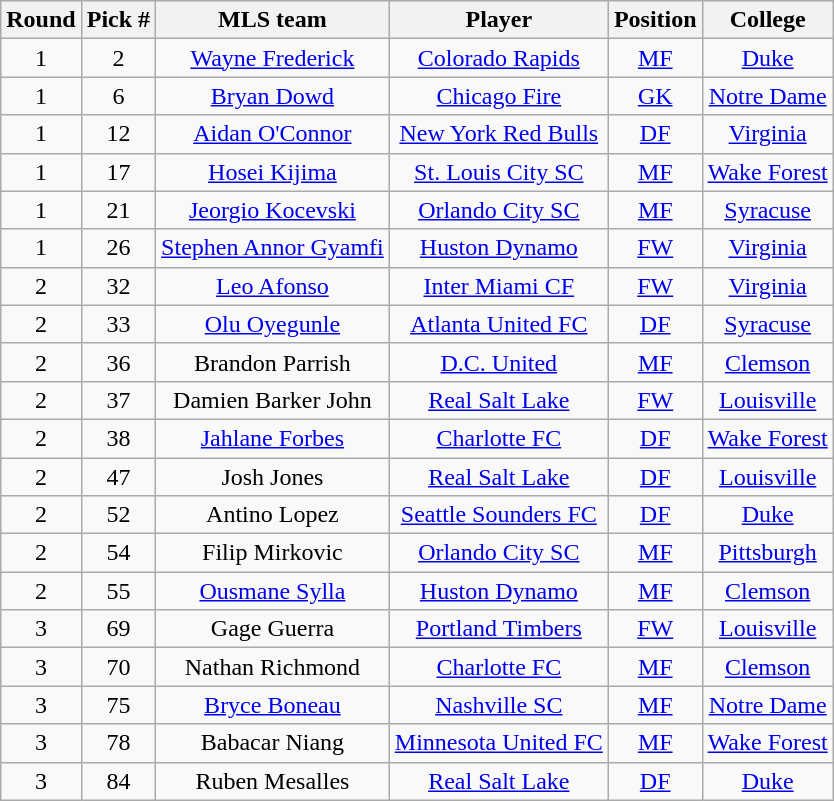<table class="wikitable sortable" style=text-align:center;>
<tr>
<th>Round</th>
<th>Pick #</th>
<th>MLS team</th>
<th>Player</th>
<th>Position</th>
<th>College</th>
</tr>
<tr>
<td>1</td>
<td>2</td>
<td> <a href='#'>Wayne Frederick</a></td>
<td><a href='#'>Colorado Rapids</a></td>
<td><a href='#'>MF</a></td>
<td><a href='#'>Duke</a></td>
</tr>
<tr>
<td>1</td>
<td>6</td>
<td> <a href='#'>Bryan Dowd</a></td>
<td><a href='#'>Chicago Fire</a></td>
<td><a href='#'>GK</a></td>
<td><a href='#'>Notre Dame</a></td>
</tr>
<tr>
<td>1</td>
<td>12</td>
<td> <a href='#'>Aidan O'Connor</a></td>
<td><a href='#'>New York Red Bulls</a></td>
<td><a href='#'>DF</a></td>
<td><a href='#'>Virginia</a></td>
</tr>
<tr>
<td>1</td>
<td>17</td>
<td> <a href='#'>Hosei Kijima</a></td>
<td><a href='#'>St. Louis City SC</a></td>
<td><a href='#'>MF</a></td>
<td><a href='#'>Wake Forest</a></td>
</tr>
<tr>
<td>1</td>
<td>21</td>
<td> <a href='#'>Jeorgio Kocevski</a></td>
<td><a href='#'>Orlando City SC</a></td>
<td><a href='#'>MF</a></td>
<td><a href='#'>Syracuse</a></td>
</tr>
<tr>
<td>1</td>
<td>26</td>
<td> <a href='#'>Stephen Annor Gyamfi</a></td>
<td><a href='#'>Huston Dynamo</a></td>
<td><a href='#'>FW</a></td>
<td><a href='#'>Virginia</a></td>
</tr>
<tr>
<td>2</td>
<td>32</td>
<td> <a href='#'>Leo Afonso</a></td>
<td><a href='#'>Inter Miami CF</a></td>
<td><a href='#'>FW</a></td>
<td><a href='#'>Virginia</a></td>
</tr>
<tr>
<td>2</td>
<td>33</td>
<td> <a href='#'>Olu Oyegunle</a></td>
<td><a href='#'>Atlanta United FC</a></td>
<td><a href='#'>DF</a></td>
<td><a href='#'>Syracuse</a></td>
</tr>
<tr>
<td>2</td>
<td>36</td>
<td> Brandon Parrish</td>
<td><a href='#'>D.C. United</a></td>
<td><a href='#'>MF</a></td>
<td><a href='#'>Clemson</a></td>
</tr>
<tr>
<td>2</td>
<td>37</td>
<td> Damien Barker John</td>
<td><a href='#'>Real Salt Lake</a></td>
<td><a href='#'>FW</a></td>
<td><a href='#'>Louisville</a></td>
</tr>
<tr>
<td>2</td>
<td>38</td>
<td> <a href='#'>Jahlane Forbes</a></td>
<td><a href='#'>Charlotte FC</a></td>
<td><a href='#'>DF</a></td>
<td><a href='#'>Wake Forest</a></td>
</tr>
<tr>
<td>2</td>
<td>47</td>
<td> Josh Jones</td>
<td><a href='#'>Real Salt Lake</a></td>
<td><a href='#'>DF</a></td>
<td><a href='#'>Louisville</a></td>
</tr>
<tr>
<td>2</td>
<td>52</td>
<td> Antino Lopez</td>
<td><a href='#'>Seattle Sounders FC</a></td>
<td><a href='#'>DF</a></td>
<td><a href='#'>Duke</a></td>
</tr>
<tr>
<td>2</td>
<td>54</td>
<td> Filip Mirkovic</td>
<td><a href='#'>Orlando City SC</a></td>
<td><a href='#'>MF</a></td>
<td><a href='#'>Pittsburgh</a></td>
</tr>
<tr>
<td>2</td>
<td>55</td>
<td> <a href='#'>Ousmane Sylla</a></td>
<td><a href='#'>Huston Dynamo</a></td>
<td><a href='#'>MF</a></td>
<td><a href='#'>Clemson</a></td>
</tr>
<tr>
<td>3</td>
<td>69</td>
<td> Gage Guerra</td>
<td><a href='#'>Portland Timbers</a></td>
<td><a href='#'>FW</a></td>
<td><a href='#'>Louisville</a></td>
</tr>
<tr>
<td>3</td>
<td>70</td>
<td> Nathan Richmond</td>
<td><a href='#'>Charlotte FC</a></td>
<td><a href='#'>MF</a></td>
<td><a href='#'>Clemson</a></td>
</tr>
<tr>
<td>3</td>
<td>75</td>
<td> <a href='#'>Bryce Boneau</a></td>
<td><a href='#'>Nashville SC</a></td>
<td><a href='#'>MF</a></td>
<td><a href='#'>Notre Dame</a></td>
</tr>
<tr>
<td>3</td>
<td>78</td>
<td> Babacar Niang</td>
<td><a href='#'>Minnesota United FC</a></td>
<td><a href='#'>MF</a></td>
<td><a href='#'>Wake Forest</a></td>
</tr>
<tr>
<td>3</td>
<td>84</td>
<td> Ruben Mesalles</td>
<td><a href='#'>Real Salt Lake</a></td>
<td><a href='#'>DF</a></td>
<td><a href='#'>Duke</a></td>
</tr>
</table>
